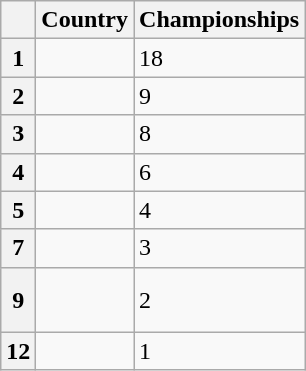<table class="sort wikitable sortable">
<tr>
<th></th>
<th>Country</th>
<th>Championships</th>
</tr>
<tr>
<th>1</th>
<td align="left"></td>
<td>18</td>
</tr>
<tr>
<th>2</th>
<td align="left"></td>
<td>9</td>
</tr>
<tr>
<th>3</th>
<td align="left"></td>
<td>8</td>
</tr>
<tr>
<th>4</th>
<td align="left"></td>
<td>6</td>
</tr>
<tr>
<th>5</th>
<td align="left"><em></em><br></td>
<td>4</td>
</tr>
<tr>
<th>7</th>
<td align="left"><br></td>
<td>3</td>
</tr>
<tr>
<th>9</th>
<td align="left"><br><br></td>
<td>2</td>
</tr>
<tr>
<th>12</th>
<td align="left"><br></td>
<td>1</td>
</tr>
</table>
